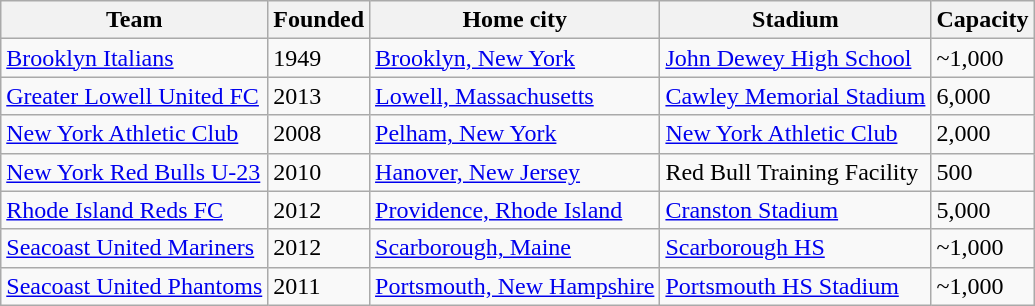<table class="wikitable sortable collapsible collapsed">
<tr>
<th>Team</th>
<th>Founded</th>
<th>Home city</th>
<th>Stadium</th>
<th>Capacity</th>
</tr>
<tr>
<td><a href='#'>Brooklyn Italians</a></td>
<td>1949</td>
<td><a href='#'>Brooklyn, New York</a></td>
<td><a href='#'>John Dewey High School</a></td>
<td>~1,000</td>
</tr>
<tr>
<td><a href='#'>Greater Lowell United FC</a></td>
<td>2013</td>
<td><a href='#'>Lowell, Massachusetts</a></td>
<td><a href='#'>Cawley Memorial Stadium</a></td>
<td>6,000</td>
</tr>
<tr>
<td><a href='#'>New York Athletic Club</a></td>
<td>2008</td>
<td><a href='#'>Pelham, New York</a></td>
<td><a href='#'>New York Athletic Club</a></td>
<td>2,000</td>
</tr>
<tr>
<td><a href='#'>New York Red Bulls U-23</a></td>
<td>2010</td>
<td><a href='#'>Hanover, New Jersey</a></td>
<td>Red Bull Training Facility</td>
<td>500</td>
</tr>
<tr>
<td><a href='#'>Rhode Island Reds FC</a></td>
<td>2012</td>
<td><a href='#'>Providence, Rhode Island</a></td>
<td><a href='#'>Cranston Stadium</a></td>
<td>5,000</td>
</tr>
<tr>
<td><a href='#'>Seacoast United Mariners</a></td>
<td>2012</td>
<td><a href='#'>Scarborough, Maine</a></td>
<td><a href='#'>Scarborough HS</a></td>
<td>~1,000</td>
</tr>
<tr>
<td><a href='#'>Seacoast United Phantoms</a></td>
<td>2011</td>
<td><a href='#'>Portsmouth, New Hampshire</a></td>
<td><a href='#'>Portsmouth HS Stadium</a></td>
<td>~1,000</td>
</tr>
</table>
